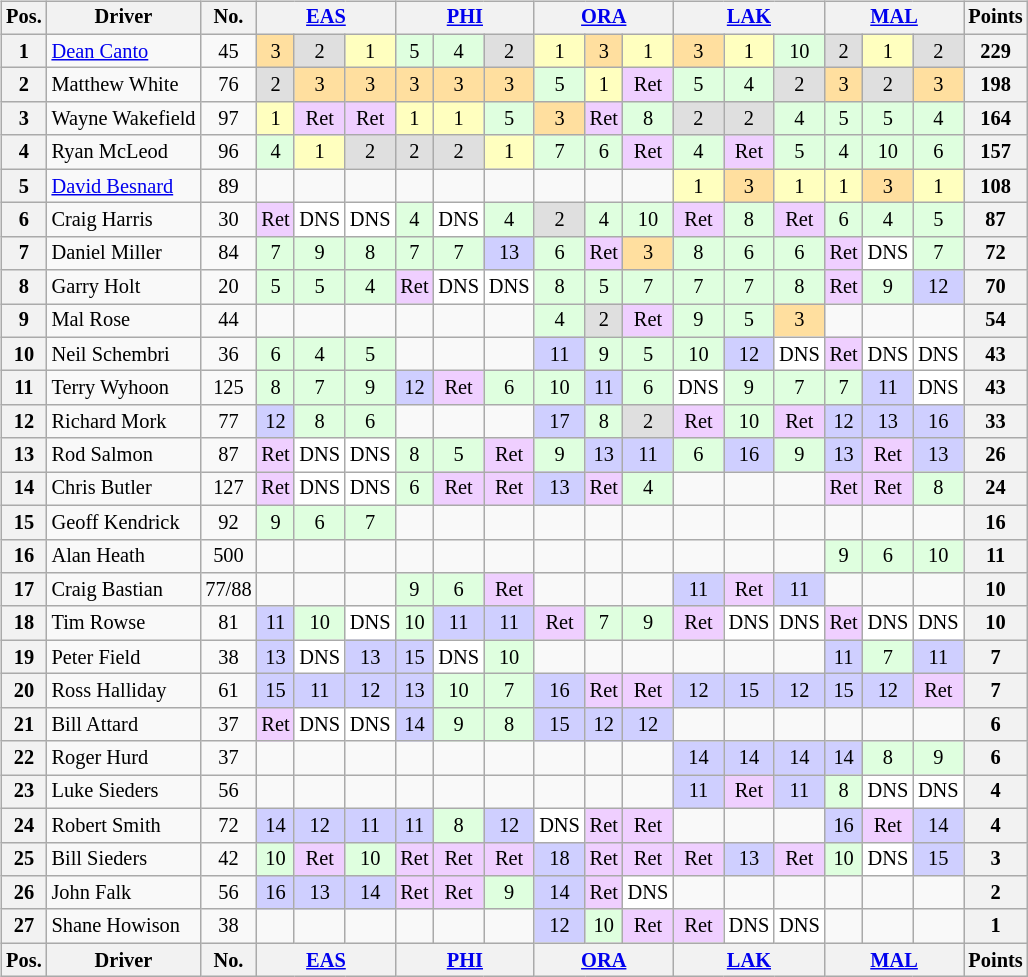<table>
<tr>
<td><br><table class="wikitable" style="font-size: 85%">
<tr>
<th>Pos.</th>
<th>Driver</th>
<th>No.</th>
<th width="63px" colspan="3"><a href='#'>EAS</a><br></th>
<th width="63px" colspan="3"><a href='#'>PHI</a><br></th>
<th width="63px" colspan="3"><a href='#'>ORA</a><br></th>
<th width="63px" colspan="3"><a href='#'>LAK</a><br></th>
<th width="63px" colspan="3"><a href='#'>MAL</a><br></th>
<th>Points</th>
</tr>
<tr>
<th>1</th>
<td> <a href='#'>Dean Canto</a></td>
<td align="center">45</td>
<td style="background:#ffdf9f;" align="center">3</td>
<td style="background:#dfdfdf;" align="center">2</td>
<td style="background:#ffffbf;" align="center">1</td>
<td style="background:#dfffdf;" align="center">5</td>
<td style="background:#dfffdf;" align="center">4</td>
<td style="background:#dfdfdf;" align="center">2</td>
<td style="background:#ffffbf;" align="center">1</td>
<td style="background:#ffdf9f;" align="center">3</td>
<td style="background:#ffffbf;" align="center">1</td>
<td style="background:#ffdf9f;" align="center">3</td>
<td style="background:#ffffbf;" align="center">1</td>
<td style="background:#dfffdf;" align="center">10</td>
<td style="background:#dfdfdf;" align="center">2</td>
<td style="background:#ffffbf;" align="center">1</td>
<td style="background:#dfdfdf;" align="center">2</td>
<th><strong>229</strong></th>
</tr>
<tr>
<th>2</th>
<td> Matthew White</td>
<td align="center">76</td>
<td style="background:#dfdfdf;" align="center">2</td>
<td style="background:#ffdf9f;" align="center">3</td>
<td style="background:#ffdf9f;" align="center">3</td>
<td style="background:#ffdf9f;" align="center">3</td>
<td style="background:#ffdf9f;" align="center">3</td>
<td style="background:#ffdf9f;" align="center">3</td>
<td style="background:#dfffdf;" align="center">5</td>
<td style="background:#ffffbf;" align="center">1</td>
<td style="background:#efcfff;" align="center">Ret</td>
<td style="background:#dfffdf;" align="center">5</td>
<td style="background:#dfffdf;" align="center">4</td>
<td style="background:#dfdfdf;" align="center">2</td>
<td style="background:#ffdf9f;" align="center">3</td>
<td style="background:#dfdfdf;" align="center">2</td>
<td style="background:#ffdf9f;" align="center">3</td>
<th><strong>198</strong></th>
</tr>
<tr>
<th>3</th>
<td> Wayne Wakefield</td>
<td align="center">97</td>
<td style="background:#ffffbf;" align="center">1</td>
<td style="background:#efcfff;" align="center">Ret</td>
<td style="background:#efcfff;" align="center">Ret</td>
<td style="background:#ffffbf;" align="center">1</td>
<td style="background:#ffffbf;" align="center">1</td>
<td style="background:#dfffdf;" align="center">5</td>
<td style="background:#ffdf9f;" align="center">3</td>
<td style="background:#efcfff;" align="center">Ret</td>
<td style="background:#dfffdf;" align="center">8</td>
<td style="background:#dfdfdf;" align="center">2</td>
<td style="background:#dfdfdf;" align="center">2</td>
<td style="background:#dfffdf;" align="center">4</td>
<td style="background:#dfffdf;" align="center">5</td>
<td style="background:#dfffdf;" align="center">5</td>
<td style="background:#dfffdf;" align="center">4</td>
<th><strong>164</strong></th>
</tr>
<tr>
<th>4</th>
<td> Ryan McLeod</td>
<td align="center">96</td>
<td style="background:#dfffdf;" align="center">4</td>
<td style="background:#ffffbf;" align="center">1</td>
<td style="background:#dfdfdf;" align="center">2</td>
<td style="background:#dfdfdf;" align="center">2</td>
<td style="background:#dfdfdf;" align="center">2</td>
<td style="background:#ffffbf;" align="center">1</td>
<td style="background:#dfffdf;" align="center">7</td>
<td style="background:#dfffdf;" align="center">6</td>
<td style="background:#efcfff;" align="center">Ret</td>
<td style="background:#dfffdf;" align="center">4</td>
<td style="background:#efcfff;" align="center">Ret</td>
<td style="background:#dfffdf;" align="center">5</td>
<td style="background:#dfffdf;" align="center">4</td>
<td style="background:#dfffdf;" align="center">10</td>
<td style="background:#dfffdf;" align="center">6</td>
<th><strong>157</strong></th>
</tr>
<tr>
<th>5</th>
<td> <a href='#'>David Besnard</a></td>
<td align="center">89</td>
<td></td>
<td></td>
<td></td>
<td></td>
<td></td>
<td></td>
<td></td>
<td></td>
<td></td>
<td style="background:#ffffbf;" align="center">1</td>
<td style="background:#ffdf9f;" align="center">3</td>
<td style="background:#ffffbf;" align="center">1</td>
<td style="background:#ffffbf;" align="center">1</td>
<td style="background:#ffdf9f;" align="center">3</td>
<td style="background:#ffffbf;" align="center">1</td>
<th><strong>108</strong></th>
</tr>
<tr>
<th>6</th>
<td> Craig Harris</td>
<td align="center">30</td>
<td style="background:#efcfff;" align="center">Ret</td>
<td style="background:#ffffff;" align="center">DNS</td>
<td style="background:#ffffff;" align="center">DNS</td>
<td style="background:#dfffdf;" align="center">4</td>
<td style="background:#ffffff;" align="center">DNS</td>
<td style="background:#dfffdf;" align="center">4</td>
<td style="background:#dfdfdf;" align="center">2</td>
<td style="background:#dfffdf;" align="center">4</td>
<td style="background:#dfffdf;" align="center">10</td>
<td style="background:#efcfff;" align="center">Ret</td>
<td style="background:#dfffdf;" align="center">8</td>
<td style="background:#efcfff;" align="center">Ret</td>
<td style="background:#dfffdf;" align="center">6</td>
<td style="background:#dfffdf;" align="center">4</td>
<td style="background:#dfffdf;" align="center">5</td>
<th><strong>87</strong></th>
</tr>
<tr>
<th>7</th>
<td> Daniel Miller</td>
<td align="center">84</td>
<td style="background:#dfffdf;" align="center">7</td>
<td style="background:#dfffdf;" align="center">9</td>
<td style="background:#dfffdf;" align="center">8</td>
<td style="background:#dfffdf;" align="center">7</td>
<td style="background:#dfffdf;" align="center">7</td>
<td style="background:#cfcfff;" align="center">13</td>
<td style="background:#dfffdf;" align="center">6</td>
<td style="background:#efcfff;" align="center">Ret</td>
<td style="background:#ffdf9f;" align="center">3</td>
<td style="background:#dfffdf;" align="center">8</td>
<td style="background:#dfffdf;" align="center">6</td>
<td style="background:#dfffdf;" align="center">6</td>
<td style="background:#efcfff;" align="center">Ret</td>
<td style="background:#ffffff;" align="center">DNS</td>
<td style="background:#dfffdf;" align="center">7</td>
<th><strong>72</strong></th>
</tr>
<tr>
<th>8</th>
<td> Garry Holt</td>
<td align="center">20</td>
<td style="background:#dfffdf;" align="center">5</td>
<td style="background:#dfffdf;" align="center">5</td>
<td style="background:#dfffdf;" align="center">4</td>
<td style="background:#efcfff;" align="center">Ret</td>
<td style="background:#ffffff;" align="center">DNS</td>
<td style="background:#ffffff;" align="center">DNS</td>
<td style="background:#dfffdf;" align="center">8</td>
<td style="background:#dfffdf;" align="center">5</td>
<td style="background:#dfffdf;" align="center">7</td>
<td style="background:#dfffdf;" align="center">7</td>
<td style="background:#dfffdf;" align="center">7</td>
<td style="background:#dfffdf;" align="center">8</td>
<td style="background:#efcfff;" align="center">Ret</td>
<td style="background:#dfffdf;" align="center">9</td>
<td style="background:#cfcfff;" align="center">12</td>
<th><strong>70</strong></th>
</tr>
<tr>
<th>9</th>
<td> Mal Rose</td>
<td align="center">44</td>
<td></td>
<td></td>
<td></td>
<td></td>
<td></td>
<td></td>
<td style="background:#dfffdf;" align="center">4</td>
<td style="background:#dfdfdf;" align="center">2</td>
<td style="background:#efcfff;" align="center">Ret</td>
<td style="background:#dfffdf;" align="center">9</td>
<td style="background:#dfffdf;" align="center">5</td>
<td style="background:#ffdf9f;" align="center">3</td>
<td></td>
<td></td>
<td></td>
<th><strong>54</strong></th>
</tr>
<tr>
<th>10</th>
<td> Neil Schembri</td>
<td align="center">36</td>
<td style="background:#dfffdf;" align="center">6</td>
<td style="background:#dfffdf;" align="center">4</td>
<td style="background:#dfffdf;" align="center">5</td>
<td></td>
<td></td>
<td></td>
<td style="background:#cfcfff;" align="center">11</td>
<td style="background:#dfffdf;" align="center">9</td>
<td style="background:#dfffdf;" align="center">5</td>
<td style="background:#dfffdf;" align="center">10</td>
<td style="background:#cfcfff;" align="center">12</td>
<td style="background:#ffffff;" align="center">DNS</td>
<td style="background:#efcfff;" align="center">Ret</td>
<td style="background:#ffffff;" align="center">DNS</td>
<td style="background:#ffffff;" align="center">DNS</td>
<th><strong>43</strong></th>
</tr>
<tr>
<th>11</th>
<td> Terry Wyhoon</td>
<td align="center">125</td>
<td style="background:#dfffdf;" align="center">8</td>
<td style="background:#dfffdf;" align="center">7</td>
<td style="background:#dfffdf;" align="center">9</td>
<td style="background:#cfcfff;" align="center">12</td>
<td style="background:#efcfff;" align="center">Ret</td>
<td style="background:#dfffdf;" align="center">6</td>
<td style="background:#dfffdf;" align="center">10</td>
<td style="background:#cfcfff;" align="center">11</td>
<td style="background:#dfffdf;" align="center">6</td>
<td style="background:#ffffff;" align="center">DNS</td>
<td style="background:#dfffdf;" align="center">9</td>
<td style="background:#dfffdf;" align="center">7</td>
<td style="background:#dfffdf;" align="center">7</td>
<td style="background:#cfcfff;" align="center">11</td>
<td style="background:#ffffff;" align="center">DNS</td>
<th><strong>43</strong></th>
</tr>
<tr>
<th>12</th>
<td> Richard Mork</td>
<td align="center">77</td>
<td style="background:#cfcfff;" align="center">12</td>
<td style="background:#dfffdf;" align="center">8</td>
<td style="background:#dfffdf;" align="center">6</td>
<td></td>
<td></td>
<td></td>
<td style="background:#cfcfff;" align="center">17</td>
<td style="background:#dfffdf;" align="center">8</td>
<td style="background:#dfdfdf;" align="center">2</td>
<td style="background:#efcfff;" align="center">Ret</td>
<td style="background:#dfffdf;" align="center">10</td>
<td style="background:#efcfff;" align="center">Ret</td>
<td style="background:#cfcfff;" align="center">12</td>
<td style="background:#cfcfff;" align="center">13</td>
<td style="background:#cfcfff;" align="center">16</td>
<th><strong>33</strong></th>
</tr>
<tr>
<th>13</th>
<td> Rod Salmon</td>
<td align="center">87</td>
<td style="background:#efcfff;" align="center">Ret</td>
<td style="background:#ffffff;" align="center">DNS</td>
<td style="background:#ffffff;" align="center">DNS</td>
<td style="background:#dfffdf;" align="center">8</td>
<td style="background:#dfffdf;" align="center">5</td>
<td style="background:#efcfff;" align="center">Ret</td>
<td style="background:#dfffdf;" align="center">9</td>
<td style="background:#cfcfff;" align="center">13</td>
<td style="background:#cfcfff;" align="center">11</td>
<td style="background:#dfffdf;" align="center">6</td>
<td style="background:#cfcfff;" align="center">16</td>
<td style="background:#dfffdf;" align="center">9</td>
<td style="background:#cfcfff;" align="center">13</td>
<td style="background:#efcfff;" align="center">Ret</td>
<td style="background:#cfcfff;" align="center">13</td>
<th><strong>26</strong></th>
</tr>
<tr>
<th>14</th>
<td> Chris Butler</td>
<td align="center">127</td>
<td style="background:#efcfff;" align="center">Ret</td>
<td style="background:#ffffff;" align="center">DNS</td>
<td style="background:#ffffff;" align="center">DNS</td>
<td style="background:#dfffdf;" align="center">6</td>
<td style="background:#efcfff;" align="center">Ret</td>
<td style="background:#efcfff;" align="center">Ret</td>
<td style="background:#cfcfff;" align="center">13</td>
<td style="background:#efcfff;" align="center">Ret</td>
<td style="background:#dfffdf;" align="center">4</td>
<td></td>
<td></td>
<td></td>
<td style="background:#efcfff;" align="center">Ret</td>
<td style="background:#efcfff;" align="center">Ret</td>
<td style="background:#dfffdf;" align="center">8</td>
<th><strong>24</strong></th>
</tr>
<tr>
<th>15</th>
<td> Geoff Kendrick</td>
<td align="center">92</td>
<td style="background:#dfffdf;" align="center">9</td>
<td style="background:#dfffdf;" align="center">6</td>
<td style="background:#dfffdf;" align="center">7</td>
<td></td>
<td></td>
<td></td>
<td></td>
<td></td>
<td></td>
<td></td>
<td></td>
<td></td>
<td></td>
<td></td>
<td></td>
<th><strong>16</strong></th>
</tr>
<tr>
<th>16</th>
<td> Alan Heath</td>
<td align="center">500</td>
<td></td>
<td></td>
<td></td>
<td></td>
<td></td>
<td></td>
<td></td>
<td></td>
<td></td>
<td></td>
<td></td>
<td></td>
<td style="background:#dfffdf;" align="center">9</td>
<td style="background:#dfffdf;" align="center">6</td>
<td style="background:#dfffdf;" align="center">10</td>
<th><strong>11</strong></th>
</tr>
<tr>
<th>17</th>
<td> Craig Bastian</td>
<td align="center">77/88</td>
<td></td>
<td></td>
<td></td>
<td style="background:#dfffdf;" align="center">9</td>
<td style="background:#dfffdf;" align="center">6</td>
<td style="background:#efcfff;" align="center">Ret</td>
<td></td>
<td></td>
<td></td>
<td style="background:#cfcfff;" align="center">11</td>
<td style="background:#efcfff;" align="center">Ret</td>
<td style="background:#cfcfff;" align="center">11</td>
<td></td>
<td></td>
<td></td>
<th><strong>10</strong></th>
</tr>
<tr>
<th>18</th>
<td> Tim Rowse</td>
<td align="center">81</td>
<td style="background:#cfcfff;" align="center">11</td>
<td style="background:#dfffdf;" align="center">10</td>
<td style="background:#ffffff;" align="center">DNS</td>
<td style="background:#dfffdf;" align="center">10</td>
<td style="background:#cfcfff;" align="center">11</td>
<td style="background:#cfcfff;" align="center">11</td>
<td style="background:#efcfff;" align="center">Ret</td>
<td style="background:#dfffdf;" align="center">7</td>
<td style="background:#dfffdf;" align="center">9</td>
<td style="background:#efcfff;" align="center">Ret</td>
<td style="background:#ffffff;" align="center">DNS</td>
<td style="background:#ffffff;" align="center">DNS</td>
<td style="background:#efcfff;" align="center">Ret</td>
<td style="background:#ffffff;" align="center">DNS</td>
<td style="background:#ffffff;" align="center">DNS</td>
<th><strong>10</strong></th>
</tr>
<tr>
<th>19</th>
<td> Peter Field</td>
<td align="center">38</td>
<td style="background:#cfcfff;" align="center">13</td>
<td style="background:#ffffff;" align="center">DNS</td>
<td style="background:#cfcfff;" align="center">13</td>
<td style="background:#cfcfff;" align="center">15</td>
<td style="background:#ffffff;" align="center">DNS</td>
<td style="background:#dfffdf;" align="center">10</td>
<td></td>
<td></td>
<td></td>
<td></td>
<td></td>
<td></td>
<td style="background:#cfcfff;" align="center">11</td>
<td style="background:#dfffdf;" align="center">7</td>
<td style="background:#cfcfff;" align="center">11</td>
<th><strong>7</strong></th>
</tr>
<tr>
<th>20</th>
<td> Ross Halliday</td>
<td align="center">61</td>
<td style="background:#cfcfff;" align="center">15</td>
<td style="background:#cfcfff;" align="center">11</td>
<td style="background:#cfcfff;" align="center">12</td>
<td style="background:#cfcfff;" align="center">13</td>
<td style="background:#dfffdf;" align="center">10</td>
<td style="background:#dfffdf;" align="center">7</td>
<td style="background:#cfcfff;" align="center">16</td>
<td style="background:#efcfff;" align="center">Ret</td>
<td style="background:#efcfff;" align="center">Ret</td>
<td style="background:#cfcfff;" align="center">12</td>
<td style="background:#cfcfff;" align="center">15</td>
<td style="background:#cfcfff;" align="center">12</td>
<td style="background:#cfcfff;" align="center">15</td>
<td style="background:#cfcfff;" align="center">12</td>
<td style="background:#efcfff;" align="center">Ret</td>
<th><strong>7</strong></th>
</tr>
<tr>
<th>21</th>
<td> Bill Attard</td>
<td align="center">37</td>
<td style="background:#efcfff;" align="center">Ret</td>
<td style="background:#ffffff;" align="center">DNS</td>
<td style="background:#ffffff;" align="center">DNS</td>
<td style="background:#cfcfff;" align="center">14</td>
<td style="background:#dfffdf;" align="center">9</td>
<td style="background:#dfffdf;" align="center">8</td>
<td style="background:#cfcfff;" align="center">15</td>
<td style="background:#cfcfff;" align="center">12</td>
<td style="background:#cfcfff;" align="center">12</td>
<td></td>
<td></td>
<td></td>
<td></td>
<td></td>
<td></td>
<th><strong>6</strong></th>
</tr>
<tr>
<th>22</th>
<td> Roger Hurd</td>
<td align="center">37</td>
<td></td>
<td></td>
<td></td>
<td></td>
<td></td>
<td></td>
<td></td>
<td></td>
<td></td>
<td style="background:#cfcfff;" align="center">14</td>
<td style="background:#cfcfff;" align="center">14</td>
<td style="background:#cfcfff;" align="center">14</td>
<td style="background:#cfcfff;" align="center">14</td>
<td style="background:#dfffdf;" align="center">8</td>
<td style="background:#dfffdf;" align="center">9</td>
<th><strong>6</strong></th>
</tr>
<tr>
<th>23</th>
<td> Luke Sieders</td>
<td align="center">56</td>
<td></td>
<td></td>
<td></td>
<td></td>
<td></td>
<td></td>
<td></td>
<td></td>
<td></td>
<td style="background:#cfcfff;" align="center">11</td>
<td style="background:#efcfff;" align="center">Ret</td>
<td style="background:#cfcfff;" align="center">11</td>
<td style="background:#dfffdf;" align="center">8</td>
<td style="background:#ffffff;" align="center">DNS</td>
<td style="background:#ffffff;" align="center">DNS</td>
<th><strong>4</strong></th>
</tr>
<tr>
<th>24</th>
<td> Robert Smith</td>
<td align="center">72</td>
<td style="background:#cfcfff;" align="center">14</td>
<td style="background:#cfcfff;" align="center">12</td>
<td style="background:#cfcfff;" align="center">11</td>
<td style="background:#cfcfff;" align="center">11</td>
<td style="background:#dfffdf;" align="center">8</td>
<td style="background:#cfcfff;" align="center">12</td>
<td style="background:#ffffff;" align="center">DNS</td>
<td style="background:#efcfff;" align="center">Ret</td>
<td style="background:#efcfff;" align="center">Ret</td>
<td></td>
<td></td>
<td></td>
<td style="background:#cfcfff;" align="center">16</td>
<td style="background:#efcfff;" align="center">Ret</td>
<td style="background:#cfcfff;" align="center">14</td>
<th><strong>4</strong></th>
</tr>
<tr>
<th>25</th>
<td> Bill Sieders</td>
<td align="center">42</td>
<td style="background:#dfffdf;" align="center">10</td>
<td style="background:#efcfff;" align="center">Ret</td>
<td style="background:#dfffdf;" align="center">10</td>
<td style="background:#efcfff;" align="center">Ret</td>
<td style="background:#efcfff;" align="center">Ret</td>
<td style="background:#efcfff;" align="center">Ret</td>
<td style="background:#cfcfff;" align="center">18</td>
<td style="background:#efcfff;" align="center">Ret</td>
<td style="background:#efcfff;" align="center">Ret</td>
<td style="background:#efcfff;" align="center">Ret</td>
<td style="background:#cfcfff;" align="center">13</td>
<td style="background:#efcfff;" align="center">Ret</td>
<td style="background:#dfffdf;" align="center">10</td>
<td style="background:#ffffff;" align="center">DNS</td>
<td style="background:#cfcfff;" align="center">15</td>
<th><strong>3</strong></th>
</tr>
<tr>
<th>26</th>
<td> John Falk</td>
<td align="center">56</td>
<td style="background:#cfcfff;" align="center">16</td>
<td style="background:#cfcfff;" align="center">13</td>
<td style="background:#cfcfff;" align="center">14</td>
<td style="background:#efcfff;" align="center">Ret</td>
<td style="background:#efcfff;" align="center">Ret</td>
<td style="background:#dfffdf;" align="center">9</td>
<td style="background:#cfcfff;" align="center">14</td>
<td style="background:#efcfff;" align="center">Ret</td>
<td style="background:#ffffff;" align="center">DNS</td>
<td></td>
<td></td>
<td></td>
<td></td>
<td></td>
<td></td>
<th><strong>2</strong></th>
</tr>
<tr>
<th>27</th>
<td> Shane Howison</td>
<td align="center">38</td>
<td></td>
<td></td>
<td></td>
<td></td>
<td></td>
<td></td>
<td style="background:#cfcfff;" align="center">12</td>
<td style="background:#dfffdf;" align="center">10</td>
<td style="background:#efcfff;" align="center">Ret</td>
<td style="background:#efcfff;" align="center">Ret</td>
<td style="background:#ffffff;" align="center">DNS</td>
<td style="background:#ffffff;" align="center">DNS</td>
<td></td>
<td></td>
<td></td>
<th><strong>1</strong></th>
</tr>
<tr>
<th>Pos.</th>
<th>Driver</th>
<th>No.</th>
<th width="63px" colspan="3"><a href='#'>EAS</a><br></th>
<th width="63px" colspan="3"><a href='#'>PHI</a><br></th>
<th width="63px" colspan="3"><a href='#'>ORA</a><br></th>
<th width="63px" colspan="3"><a href='#'>LAK</a><br></th>
<th width="63px" colspan="3"><a href='#'>MAL</a><br></th>
<th>Points</th>
</tr>
</table>
</td>
<td valign="top"><br></td>
</tr>
</table>
